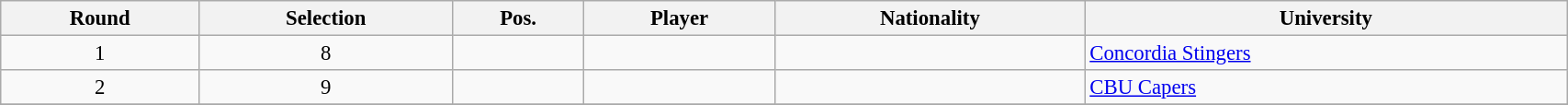<table class="wikitable sortable" style="width:90%; text-align:center; font-size:95%; text-align:left;">
<tr>
<th>Round</th>
<th>Selection</th>
<th>Pos.</th>
<th>Player</th>
<th>Nationality</th>
<th>University</th>
</tr>
<tr>
<td align=center>1</td>
<td align=center>8</td>
<td align=center></td>
<td></td>
<td></td>
<td><a href='#'>Concordia Stingers</a></td>
</tr>
<tr>
<td align=center>2</td>
<td align=center>9</td>
<td align=center></td>
<td></td>
<td></td>
<td><a href='#'>CBU Capers</a></td>
</tr>
<tr>
</tr>
</table>
